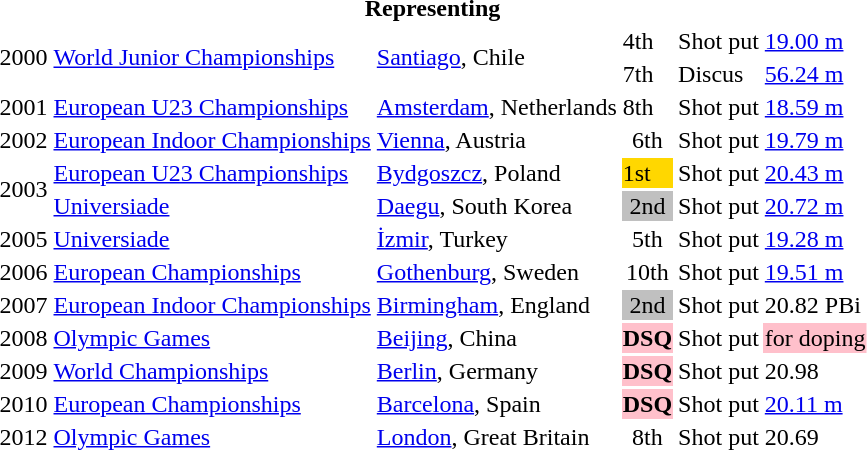<table>
<tr>
<th colspan="6">Representing </th>
</tr>
<tr>
<td rowspan=2>2000</td>
<td rowspan=2><a href='#'>World Junior Championships</a></td>
<td rowspan=2><a href='#'>Santiago</a>, Chile</td>
<td>4th</td>
<td>Shot put</td>
<td><a href='#'>19.00 m</a></td>
</tr>
<tr>
<td>7th</td>
<td>Discus</td>
<td><a href='#'>56.24 m</a></td>
</tr>
<tr>
<td>2001</td>
<td><a href='#'>European U23 Championships</a></td>
<td><a href='#'>Amsterdam</a>, Netherlands</td>
<td>8th</td>
<td>Shot put</td>
<td><a href='#'>18.59 m</a></td>
</tr>
<tr>
<td>2002</td>
<td><a href='#'>European Indoor Championships</a></td>
<td><a href='#'>Vienna</a>, Austria</td>
<td align="center">6th</td>
<td>Shot put</td>
<td><a href='#'>19.79 m</a></td>
</tr>
<tr>
<td rowspan=2>2003</td>
<td><a href='#'>European U23 Championships</a></td>
<td><a href='#'>Bydgoszcz</a>, Poland</td>
<td bgcolor=gold>1st</td>
<td>Shot put</td>
<td><a href='#'>20.43 m</a></td>
</tr>
<tr>
<td><a href='#'>Universiade</a></td>
<td><a href='#'>Daegu</a>, South Korea</td>
<td bgcolor="silver" align="center">2nd</td>
<td>Shot put</td>
<td><a href='#'>20.72 m</a></td>
</tr>
<tr>
<td>2005</td>
<td><a href='#'>Universiade</a></td>
<td><a href='#'>İzmir</a>, Turkey</td>
<td align="center">5th</td>
<td>Shot put</td>
<td><a href='#'>19.28 m</a></td>
</tr>
<tr>
<td>2006</td>
<td><a href='#'>European Championships</a></td>
<td><a href='#'>Gothenburg</a>, Sweden</td>
<td align="center">10th</td>
<td>Shot put</td>
<td><a href='#'>19.51 m</a></td>
</tr>
<tr>
<td>2007</td>
<td><a href='#'>European Indoor Championships</a></td>
<td><a href='#'>Birmingham</a>, England</td>
<td bgcolor="silver" align="center">2nd</td>
<td>Shot put</td>
<td>20.82 PBi</td>
</tr>
<tr>
<td>2008</td>
<td><a href='#'>Olympic Games</a></td>
<td><a href='#'>Beijing</a>, China</td>
<td align="center" bgcolor="pink"><strong>DSQ</strong></td>
<td>Shot put</td>
<td bgcolor="pink">for doping</td>
</tr>
<tr>
<td>2009</td>
<td><a href='#'>World Championships</a></td>
<td><a href='#'>Berlin</a>, Germany</td>
<td align="center" bgcolor="pink"><strong>DSQ</strong></td>
<td>Shot put</td>
<td>20.98</td>
</tr>
<tr>
<td>2010</td>
<td><a href='#'>European Championships</a></td>
<td><a href='#'>Barcelona</a>, Spain</td>
<td align="center" bgcolor="pink"><strong>DSQ</strong></td>
<td>Shot put</td>
<td><a href='#'>20.11 m</a></td>
</tr>
<tr>
<td>2012</td>
<td><a href='#'>Olympic Games</a></td>
<td><a href='#'>London</a>, Great Britain</td>
<td align="center">8th</td>
<td>Shot put</td>
<td>20.69</td>
</tr>
</table>
